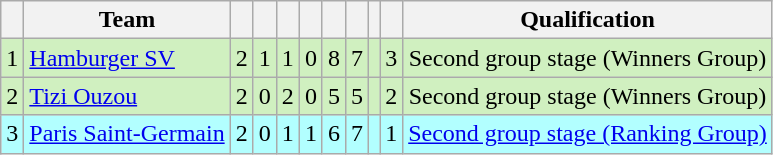<table class="wikitable" style="text-align:center">
<tr>
<th></th>
<th>Team</th>
<th></th>
<th></th>
<th></th>
<th></th>
<th></th>
<th></th>
<th></th>
<th></th>
<th>Qualification</th>
</tr>
<tr style="background:#D0F0C0;">
<td>1</td>
<td align="left"> <a href='#'>Hamburger SV</a></td>
<td>2</td>
<td>1</td>
<td>1</td>
<td>0</td>
<td>8</td>
<td>7</td>
<td></td>
<td>3</td>
<td>Second group stage (Winners Group)</td>
</tr>
<tr style="background:#D0F0C0;">
<td>2</td>
<td align="left"> <a href='#'>Tizi Ouzou</a></td>
<td>2</td>
<td>0</td>
<td>2</td>
<td>0</td>
<td>5</td>
<td>5</td>
<td></td>
<td>2</td>
<td>Second group stage (Winners Group)</td>
</tr>
<tr style="background:#B2FFFF;">
<td>3</td>
<td align="left"> <a href='#'>Paris Saint-Germain</a></td>
<td>2</td>
<td>0</td>
<td>1</td>
<td>1</td>
<td>6</td>
<td>7</td>
<td></td>
<td>1</td>
<td><a href='#'>Second group stage (Ranking Group)</a></td>
</tr>
</table>
